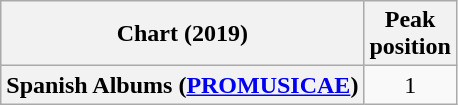<table class="wikitable plainrowheaders" style="text-align:center">
<tr>
<th scope="col">Chart (2019)</th>
<th scope="col">Peak<br>position</th>
</tr>
<tr>
<th scope="row">Spanish Albums (<a href='#'>PROMUSICAE</a>)</th>
<td>1</td>
</tr>
</table>
